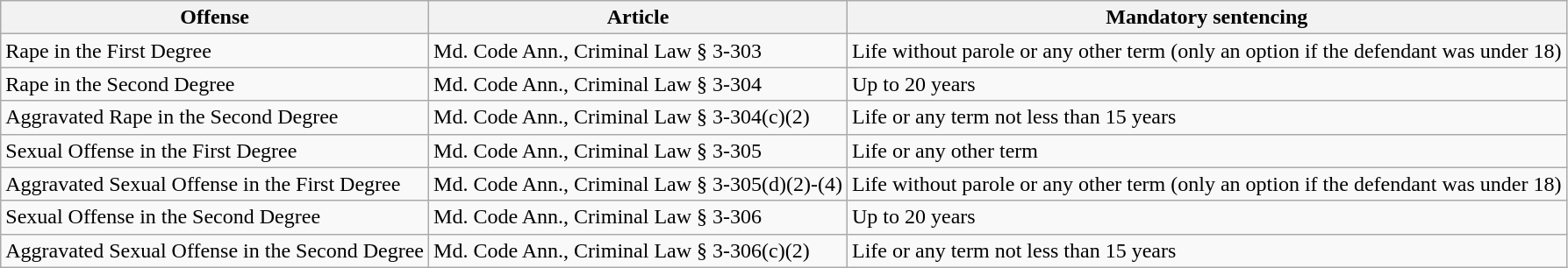<table class="wikitable">
<tr>
<th>Offense</th>
<th>Article</th>
<th>Mandatory sentencing</th>
</tr>
<tr>
<td>Rape in the First Degree</td>
<td>Md. Code Ann., Criminal Law § 3-303</td>
<td>Life without parole or any other term (only an option if the defendant was under 18)</td>
</tr>
<tr>
<td>Rape in the Second Degree</td>
<td>Md. Code Ann., Criminal Law § 3-304</td>
<td>Up to 20 years</td>
</tr>
<tr>
<td>Aggravated Rape in the Second Degree</td>
<td>Md. Code Ann., Criminal Law § 3-304(c)(2)</td>
<td>Life or any term not less than 15 years</td>
</tr>
<tr>
<td>Sexual Offense in the First Degree</td>
<td>Md. Code Ann., Criminal Law § 3-305</td>
<td>Life or any other term</td>
</tr>
<tr>
<td>Aggravated Sexual Offense in the First Degree</td>
<td>Md. Code Ann., Criminal Law § 3-305(d)(2)-(4)</td>
<td>Life without parole or any other term (only an option if the defendant was under 18)</td>
</tr>
<tr>
<td>Sexual Offense in the Second Degree</td>
<td>Md. Code Ann., Criminal Law § 3-306</td>
<td>Up to 20 years</td>
</tr>
<tr>
<td>Aggravated Sexual Offense in the Second Degree</td>
<td>Md. Code Ann., Criminal Law § 3-306(c)(2)</td>
<td>Life or any term not less than 15 years</td>
</tr>
</table>
